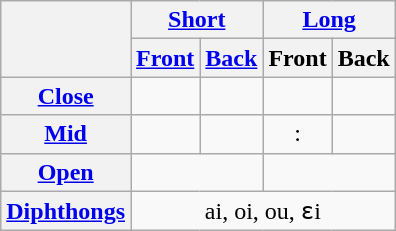<table class="wikitable" style="text-align:center;">
<tr>
<th rowspan="2"></th>
<th colspan="2"><a href='#'>Short</a></th>
<th colspan="2"><a href='#'>Long</a></th>
</tr>
<tr>
<th><a href='#'>Front</a></th>
<th><a href='#'>Back</a></th>
<th>Front</th>
<th>Back</th>
</tr>
<tr>
<th><a href='#'>Close</a></th>
<td></td>
<td></td>
<td></td>
<td></td>
</tr>
<tr>
<th><a href='#'>Mid</a></th>
<td></td>
<td></td>
<td>:</td>
<td></td>
</tr>
<tr>
<th><a href='#'>Open</a></th>
<td colspan="2"></td>
<td colspan="2"></td>
</tr>
<tr>
<th><a href='#'>Diphthongs</a></th>
<td colspan="4">ai, oi, ou, ɛi</td>
</tr>
</table>
